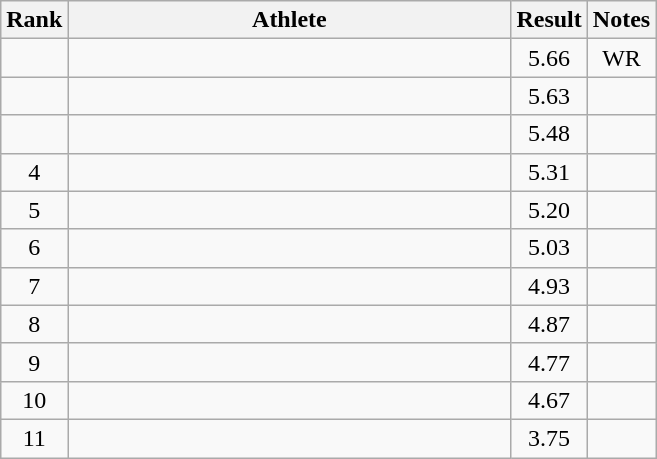<table class="wikitable" style="text-align:center">
<tr>
<th>Rank</th>
<th Style="width:18em">Athlete</th>
<th>Result</th>
<th>Notes</th>
</tr>
<tr>
<td></td>
<td style="text-align:left"></td>
<td>5.66</td>
<td>WR</td>
</tr>
<tr>
<td></td>
<td style="text-align:left"></td>
<td>5.63</td>
<td></td>
</tr>
<tr>
<td></td>
<td style="text-align:left"></td>
<td>5.48</td>
<td></td>
</tr>
<tr>
<td>4</td>
<td style="text-align:left"></td>
<td>5.31</td>
<td></td>
</tr>
<tr>
<td>5</td>
<td style="text-align:left"></td>
<td>5.20</td>
<td></td>
</tr>
<tr>
<td>6</td>
<td style="text-align:left"></td>
<td>5.03</td>
<td></td>
</tr>
<tr>
<td>7</td>
<td style="text-align:left"></td>
<td>4.93</td>
<td></td>
</tr>
<tr>
<td>8</td>
<td style="text-align:left"></td>
<td>4.87</td>
<td></td>
</tr>
<tr>
<td>9</td>
<td style="text-align:left"></td>
<td>4.77</td>
<td></td>
</tr>
<tr>
<td>10</td>
<td style="text-align:left"></td>
<td>4.67</td>
<td></td>
</tr>
<tr>
<td>11</td>
<td style="text-align:left"></td>
<td>3.75</td>
<td></td>
</tr>
</table>
